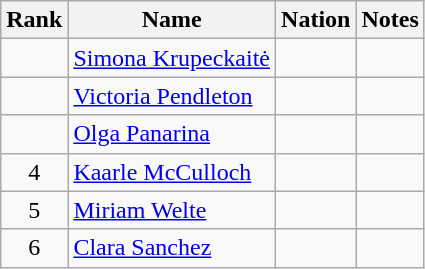<table class="wikitable sortable" style="text-align:center">
<tr>
<th>Rank</th>
<th>Name</th>
<th>Nation</th>
<th>Notes</th>
</tr>
<tr>
<td></td>
<td align=left><a href='#'>Simona Krupeckaitė</a></td>
<td align=left></td>
<td></td>
</tr>
<tr>
<td></td>
<td align=left><a href='#'>Victoria Pendleton</a></td>
<td align=left></td>
<td></td>
</tr>
<tr>
<td></td>
<td align=left><a href='#'>Olga Panarina</a></td>
<td align=left></td>
<td></td>
</tr>
<tr>
<td>4</td>
<td align=left><a href='#'>Kaarle McCulloch</a></td>
<td align=left></td>
<td></td>
</tr>
<tr>
<td>5</td>
<td align=left><a href='#'>Miriam Welte</a></td>
<td align=left></td>
<td></td>
</tr>
<tr>
<td>6</td>
<td align=left><a href='#'>Clara Sanchez</a></td>
<td align=left></td>
<td></td>
</tr>
</table>
